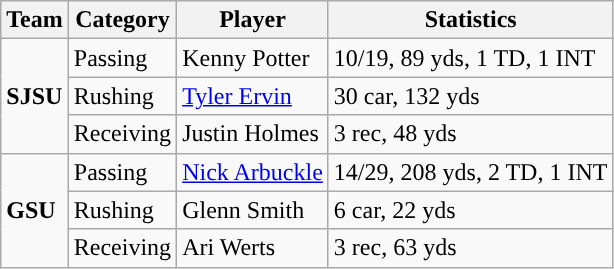<table class="wikitable">
<tr>
<th>Team</th>
<th>Category</th>
<th>Player</th>
<th>Statistics</th>
</tr>
<tr>
<td rowspan=3><strong>SJSU</strong></td>
<td>Passing</td>
<td>Kenny Potter</td>
<td>10/19, 89 yds, 1 TD, 1 INT</td>
</tr>
<tr>
<td>Rushing</td>
<td><a href='#'>Tyler Ervin</a></td>
<td>30 car, 132 yds</td>
</tr>
<tr>
<td>Receiving</td>
<td>Justin Holmes</td>
<td>3 rec, 48 yds</td>
</tr>
<tr>
<td rowspan=3><strong>GSU</strong></td>
<td>Passing</td>
<td><a href='#'>Nick Arbuckle</a></td>
<td>14/29, 208 yds, 2 TD, 1 INT</td>
</tr>
<tr>
<td>Rushing</td>
<td>Glenn Smith</td>
<td>6 car, 22 yds</td>
</tr>
<tr>
<td>Receiving</td>
<td>Ari Werts</td>
<td>3 rec, 63 yds</td>
</tr>
</table>
